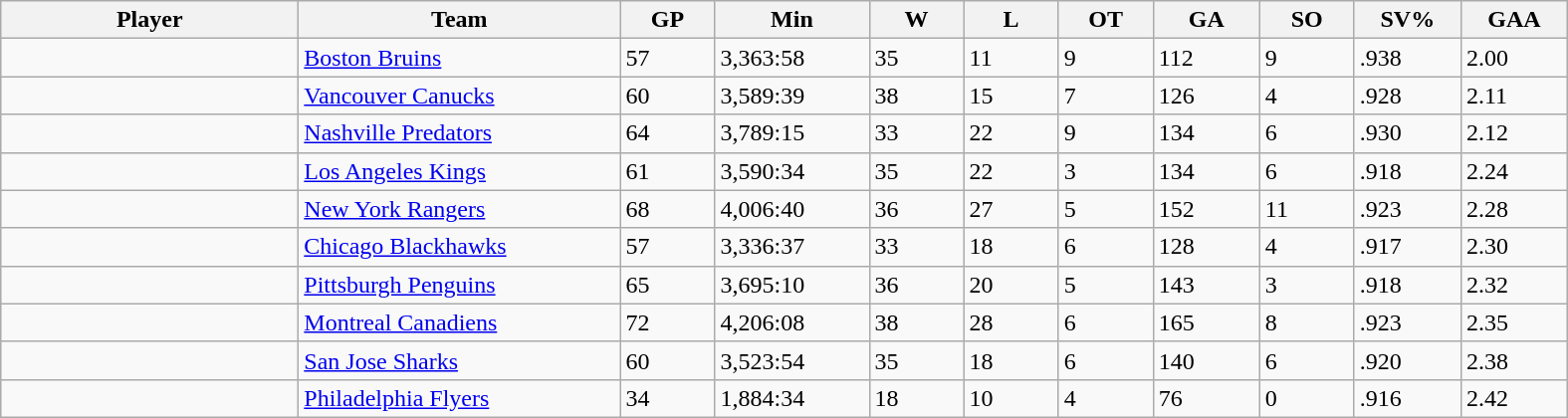<table class="wikitable sortable">
<tr>
<th style="width: 12em;">Player</th>
<th style="width: 13em;">Team</th>
<th style="width: 3.5em;">GP</th>
<th style="width: 6em;">Min</th>
<th style="width: 3.5em;">W</th>
<th style="width: 3.5em;">L</th>
<th style="width: 3.5em;">OT</th>
<th style="width: 4em;">GA</th>
<th style="width: 3.5em;">SO</th>
<th style="width: 4em;">SV%</th>
<th style="width: 4em;">GAA</th>
</tr>
<tr>
<td></td>
<td><a href='#'>Boston Bruins</a></td>
<td>57</td>
<td>3,363:58</td>
<td>35</td>
<td>11</td>
<td>9</td>
<td>112</td>
<td>9</td>
<td>.938</td>
<td>2.00</td>
</tr>
<tr>
<td></td>
<td><a href='#'>Vancouver Canucks</a></td>
<td>60</td>
<td>3,589:39</td>
<td>38</td>
<td>15</td>
<td>7</td>
<td>126</td>
<td>4</td>
<td>.928</td>
<td>2.11</td>
</tr>
<tr>
<td></td>
<td><a href='#'>Nashville Predators</a></td>
<td>64</td>
<td>3,789:15</td>
<td>33</td>
<td>22</td>
<td>9</td>
<td>134</td>
<td>6</td>
<td>.930</td>
<td>2.12</td>
</tr>
<tr>
<td></td>
<td><a href='#'>Los Angeles Kings</a></td>
<td>61</td>
<td>3,590:34</td>
<td>35</td>
<td>22</td>
<td>3</td>
<td>134</td>
<td>6</td>
<td>.918</td>
<td>2.24</td>
</tr>
<tr>
<td></td>
<td><a href='#'>New York Rangers</a></td>
<td>68</td>
<td>4,006:40</td>
<td>36</td>
<td>27</td>
<td>5</td>
<td>152</td>
<td>11</td>
<td>.923</td>
<td>2.28</td>
</tr>
<tr>
<td></td>
<td><a href='#'>Chicago Blackhawks</a></td>
<td>57</td>
<td>3,336:37</td>
<td>33</td>
<td>18</td>
<td>6</td>
<td>128</td>
<td>4</td>
<td>.917</td>
<td>2.30</td>
</tr>
<tr>
<td></td>
<td><a href='#'>Pittsburgh Penguins</a></td>
<td>65</td>
<td>3,695:10</td>
<td>36</td>
<td>20</td>
<td>5</td>
<td>143</td>
<td>3</td>
<td>.918</td>
<td>2.32</td>
</tr>
<tr>
<td></td>
<td><a href='#'>Montreal Canadiens</a></td>
<td>72</td>
<td>4,206:08</td>
<td>38</td>
<td>28</td>
<td>6</td>
<td>165</td>
<td>8</td>
<td>.923</td>
<td>2.35</td>
</tr>
<tr>
<td></td>
<td><a href='#'>San Jose Sharks</a></td>
<td>60</td>
<td>3,523:54</td>
<td>35</td>
<td>18</td>
<td>6</td>
<td>140</td>
<td>6</td>
<td>.920</td>
<td>2.38</td>
</tr>
<tr>
<td></td>
<td><a href='#'>Philadelphia Flyers</a></td>
<td>34</td>
<td>1,884:34</td>
<td>18</td>
<td>10</td>
<td>4</td>
<td>76</td>
<td>0</td>
<td>.916</td>
<td>2.42</td>
</tr>
</table>
